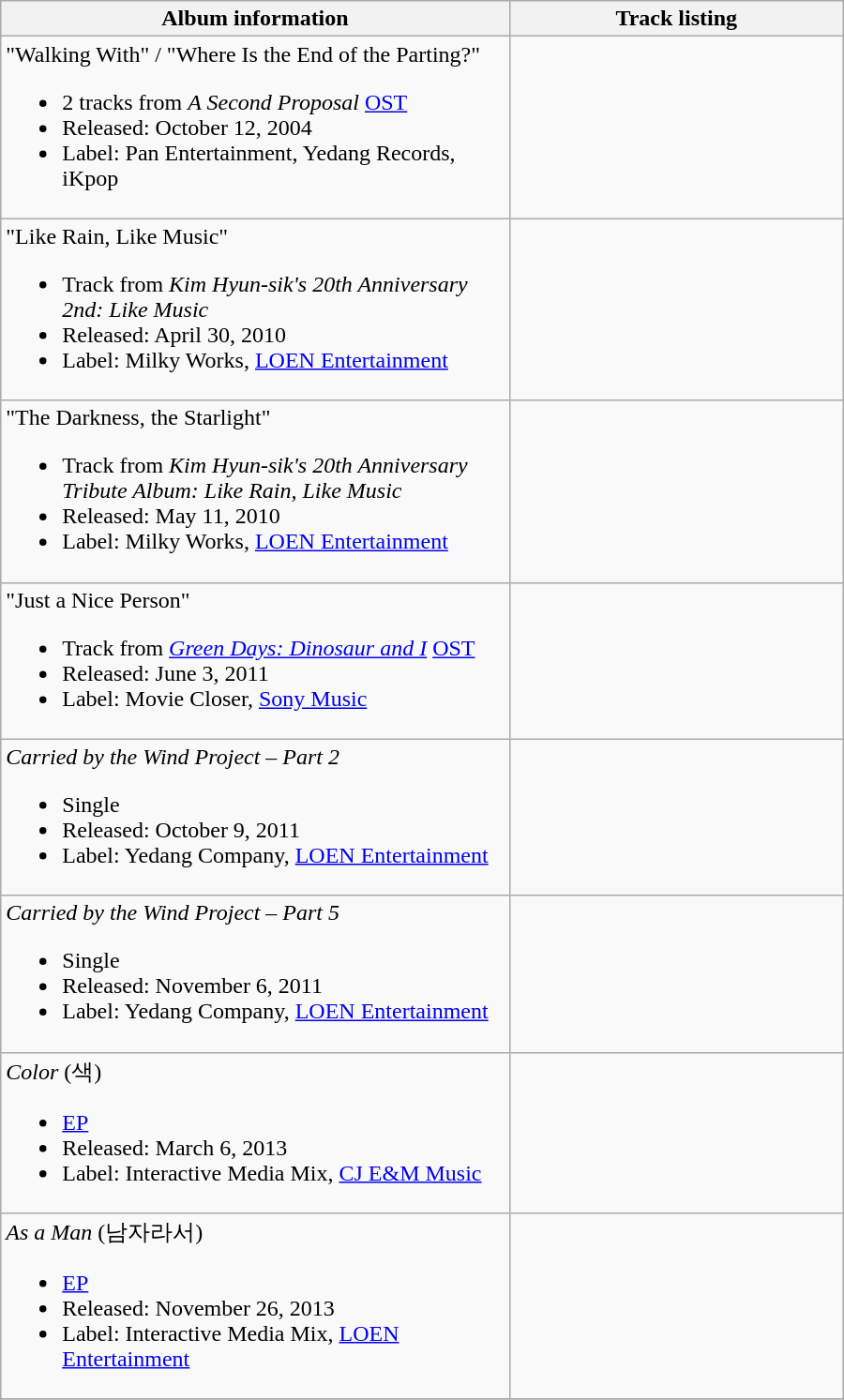<table class="wikitable" style="width:600px">
<tr>
<th>Album information</th>
<th align="center" width="230px">Track listing</th>
</tr>
<tr>
<td>"Walking With" / "Where Is the End of the Parting?"<br><ul><li>2 tracks from <em>A Second Proposal</em> <a href='#'>OST</a></li><li>Released: October 12, 2004</li><li>Label: Pan Entertainment, Yedang Records, iKpop</li></ul></td>
<td style="font-size: 85%;"></td>
</tr>
<tr>
<td>"Like Rain, Like Music"<br><ul><li>Track from <em>Kim Hyun-sik's 20th Anniversary 2nd: Like Music</em></li><li>Released: April 30, 2010</li><li>Label: Milky Works, <a href='#'>LOEN Entertainment</a></li></ul></td>
<td style="font-size: 85%;"></td>
</tr>
<tr>
<td>"The Darkness, the Starlight"<br><ul><li>Track from <em>Kim Hyun-sik's 20th Anniversary Tribute Album: Like Rain, Like Music</em></li><li>Released: May 11, 2010</li><li>Label: Milky Works, <a href='#'>LOEN Entertainment</a></li></ul></td>
<td style="font-size: 85%;"></td>
</tr>
<tr>
<td>"Just a Nice Person"<br><ul><li>Track from <em><a href='#'>Green Days: Dinosaur and I</a></em> <a href='#'>OST</a></li><li>Released: June 3, 2011</li><li>Label: Movie Closer, <a href='#'>Sony Music</a></li></ul></td>
<td style="font-size: 85%;"></td>
</tr>
<tr>
<td><em>Carried by the Wind Project – Part 2</em><br><ul><li>Single</li><li>Released: October 9, 2011</li><li>Label: Yedang Company, <a href='#'>LOEN Entertainment</a></li></ul></td>
<td style="font-size: 85%;"></td>
</tr>
<tr>
<td><em>Carried by the Wind Project – Part 5</em><br><ul><li>Single</li><li>Released: November 6, 2011</li><li>Label: Yedang Company, <a href='#'>LOEN Entertainment</a></li></ul></td>
<td style="font-size: 85%;"></td>
</tr>
<tr>
<td><em>Color</em> (색)<br><ul><li><a href='#'>EP</a></li><li>Released: March 6, 2013</li><li>Label: Interactive Media Mix, <a href='#'>CJ E&M Music</a></li></ul></td>
<td style="font-size: 85%;"></td>
</tr>
<tr>
<td><em>As a Man</em> (남자라서)<br><ul><li><a href='#'>EP</a></li><li>Released: November 26, 2013</li><li>Label: Interactive Media Mix, <a href='#'>LOEN Entertainment</a></li></ul></td>
<td style="font-size: 85%;"></td>
</tr>
<tr>
</tr>
</table>
